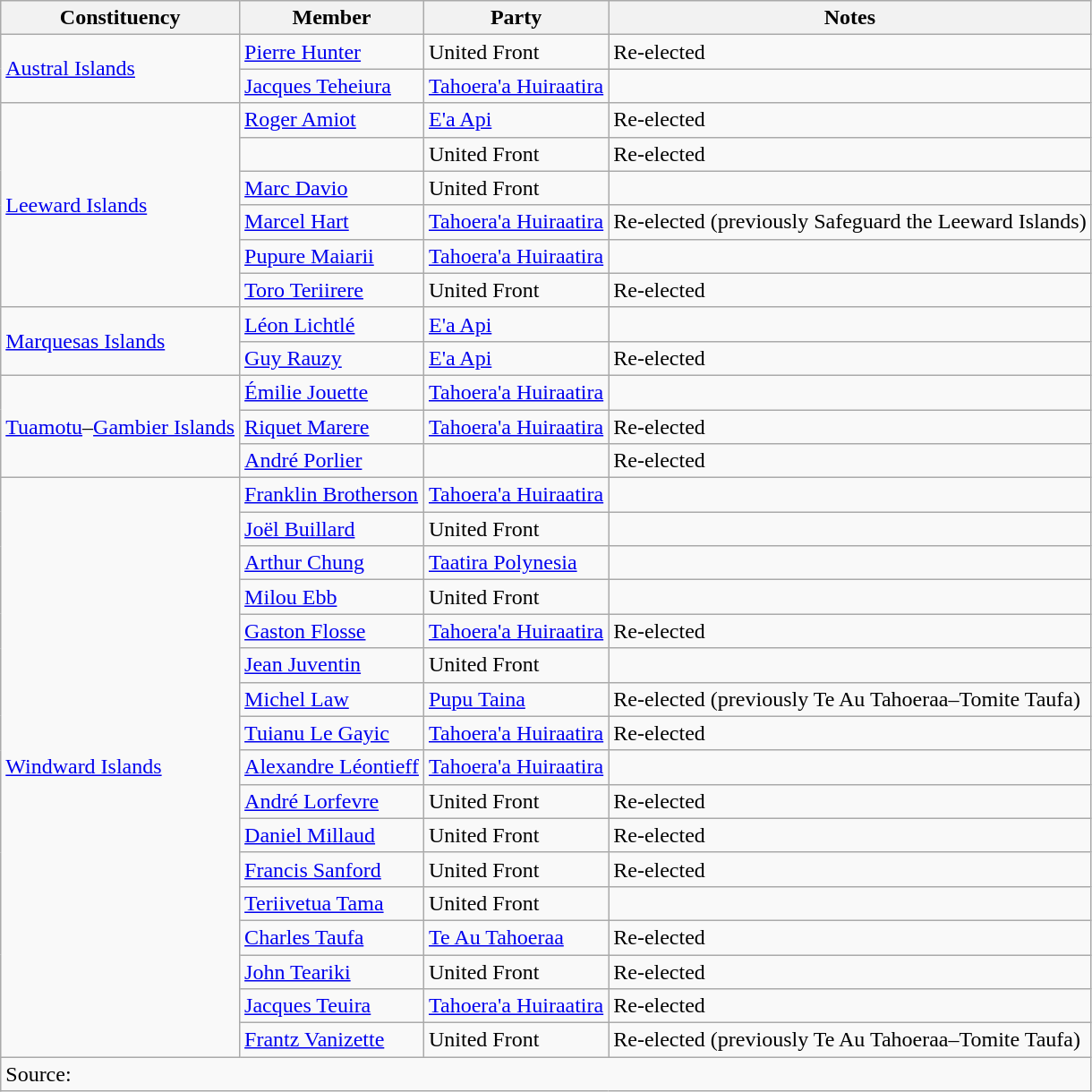<table class="wikitable sortable">
<tr>
<th>Constituency</th>
<th>Member</th>
<th>Party</th>
<th>Notes</th>
</tr>
<tr>
<td rowspan=2><a href='#'>Austral Islands</a></td>
<td><a href='#'>Pierre Hunter</a></td>
<td>United Front</td>
<td>Re-elected</td>
</tr>
<tr>
<td><a href='#'>Jacques Teheiura</a></td>
<td><a href='#'>Tahoera'a Huiraatira</a></td>
<td></td>
</tr>
<tr>
<td rowspan=6><a href='#'>Leeward Islands</a></td>
<td><a href='#'>Roger Amiot</a></td>
<td><a href='#'>E'a Api</a></td>
<td>Re-elected</td>
</tr>
<tr>
<td></td>
<td>United Front</td>
<td>Re-elected</td>
</tr>
<tr>
<td><a href='#'>Marc Davio</a></td>
<td>United Front</td>
<td></td>
</tr>
<tr>
<td><a href='#'>Marcel Hart</a></td>
<td><a href='#'>Tahoera'a Huiraatira</a></td>
<td>Re-elected (previously Safeguard the Leeward Islands)</td>
</tr>
<tr>
<td><a href='#'>Pupure Maiarii</a></td>
<td><a href='#'>Tahoera'a Huiraatira</a></td>
<td></td>
</tr>
<tr>
<td><a href='#'>Toro Teriirere</a></td>
<td>United Front</td>
<td>Re-elected</td>
</tr>
<tr>
<td rowspan=2><a href='#'>Marquesas Islands</a></td>
<td><a href='#'>Léon Lichtlé</a></td>
<td><a href='#'>E'a Api</a></td>
<td></td>
</tr>
<tr>
<td><a href='#'>Guy Rauzy</a></td>
<td><a href='#'>E'a Api</a></td>
<td>Re-elected</td>
</tr>
<tr>
<td rowspan=3><a href='#'>Tuamotu</a>–<a href='#'>Gambier Islands</a></td>
<td><a href='#'>Émilie Jouette</a></td>
<td><a href='#'>Tahoera'a Huiraatira</a></td>
<td></td>
</tr>
<tr>
<td><a href='#'>Riquet Marere</a></td>
<td><a href='#'>Tahoera'a Huiraatira</a></td>
<td>Re-elected</td>
</tr>
<tr>
<td><a href='#'>André Porlier</a></td>
<td></td>
<td>Re-elected</td>
</tr>
<tr>
<td rowspan=17><a href='#'>Windward Islands</a></td>
<td><a href='#'>Franklin Brotherson</a></td>
<td><a href='#'>Tahoera'a Huiraatira</a></td>
<td></td>
</tr>
<tr>
<td><a href='#'>Joël Buillard</a></td>
<td>United Front</td>
<td></td>
</tr>
<tr>
<td><a href='#'>Arthur Chung</a></td>
<td><a href='#'>Taatira Polynesia</a></td>
<td></td>
</tr>
<tr>
<td><a href='#'>Milou Ebb</a></td>
<td>United Front</td>
<td></td>
</tr>
<tr>
<td><a href='#'>Gaston Flosse</a></td>
<td><a href='#'>Tahoera'a Huiraatira</a></td>
<td>Re-elected</td>
</tr>
<tr>
<td><a href='#'>Jean Juventin</a></td>
<td>United Front</td>
<td></td>
</tr>
<tr>
<td><a href='#'>Michel Law</a></td>
<td><a href='#'>Pupu Taina</a></td>
<td>Re-elected (previously Te Au Tahoeraa–Tomite Taufa)</td>
</tr>
<tr>
<td><a href='#'>Tuianu Le Gayic</a></td>
<td><a href='#'>Tahoera'a Huiraatira</a></td>
<td>Re-elected</td>
</tr>
<tr>
<td><a href='#'>Alexandre Léontieff</a></td>
<td><a href='#'>Tahoera'a Huiraatira</a></td>
<td></td>
</tr>
<tr>
<td><a href='#'>André Lorfevre</a></td>
<td>United Front</td>
<td>Re-elected</td>
</tr>
<tr>
<td><a href='#'>Daniel Millaud</a></td>
<td>United Front</td>
<td>Re-elected</td>
</tr>
<tr>
<td><a href='#'>Francis Sanford</a></td>
<td>United Front</td>
<td>Re-elected</td>
</tr>
<tr>
<td><a href='#'>Teriivetua Tama</a></td>
<td>United Front</td>
<td></td>
</tr>
<tr>
<td><a href='#'>Charles Taufa</a></td>
<td><a href='#'>Te Au Tahoeraa</a></td>
<td>Re-elected</td>
</tr>
<tr>
<td><a href='#'>John Teariki</a></td>
<td>United Front</td>
<td>Re-elected</td>
</tr>
<tr>
<td><a href='#'>Jacques Teuira</a></td>
<td><a href='#'>Tahoera'a Huiraatira</a></td>
<td>Re-elected</td>
</tr>
<tr>
<td><a href='#'>Frantz Vanizette</a></td>
<td>United Front</td>
<td>Re-elected (previously Te Au Tahoeraa–Tomite Taufa)</td>
</tr>
<tr class=sortbottom>
<td colspan=4>Source: </td>
</tr>
</table>
